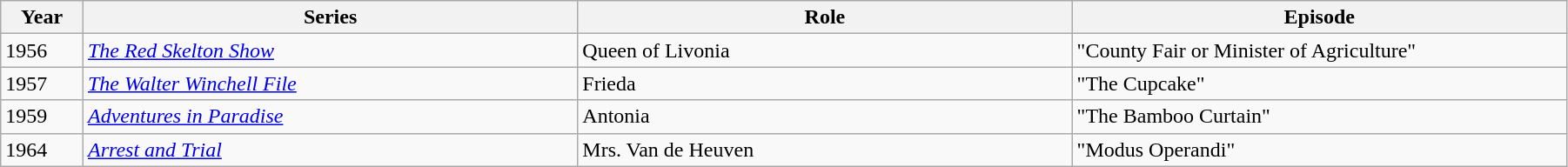<table class="wikitable sortable" width="95%">
<tr>
<th width="5%">Year</th>
<th width="30%">Series</th>
<th width="30%">Role</th>
<th width="30%" class="unsortable">Episode</th>
</tr>
<tr>
<td>1956</td>
<td><em><a href='#'>The Red Skelton Show</a></em></td>
<td>Queen of Livonia</td>
<td>"County Fair or Minister of Agriculture"</td>
</tr>
<tr>
<td>1957</td>
<td><em><a href='#'>The Walter Winchell File</a></em></td>
<td>Frieda</td>
<td>"The Cupcake"</td>
</tr>
<tr>
<td>1959</td>
<td><em><a href='#'>Adventures in Paradise</a></em></td>
<td>Antonia</td>
<td>"The Bamboo Curtain"</td>
</tr>
<tr>
<td>1964</td>
<td><em><a href='#'>Arrest and Trial</a></em></td>
<td>Mrs. Van de Heuven</td>
<td>"Modus Operandi"</td>
</tr>
</table>
